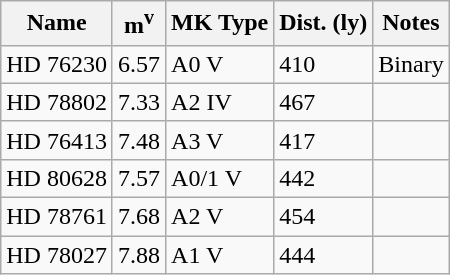<table class="wikitable sortable">
<tr>
<th>Name</th>
<th>m<sup>v</sup></th>
<th>MK Type</th>
<th>Dist. (ly)</th>
<th>Notes</th>
</tr>
<tr>
<td>HD 76230</td>
<td>6.57</td>
<td>A0 V</td>
<td>410</td>
<td>Binary</td>
</tr>
<tr>
<td>HD 78802</td>
<td>7.33</td>
<td>A2 IV</td>
<td>467</td>
<td></td>
</tr>
<tr>
<td>HD 76413</td>
<td>7.48</td>
<td>A3 V</td>
<td>417</td>
<td></td>
</tr>
<tr>
<td>HD 80628</td>
<td>7.57</td>
<td>A0/1 V</td>
<td>442</td>
<td></td>
</tr>
<tr>
<td>HD 78761</td>
<td>7.68</td>
<td>A2 V</td>
<td>454</td>
<td></td>
</tr>
<tr>
<td>HD 78027</td>
<td>7.88</td>
<td>A1 V</td>
<td>444</td>
<td></td>
</tr>
</table>
